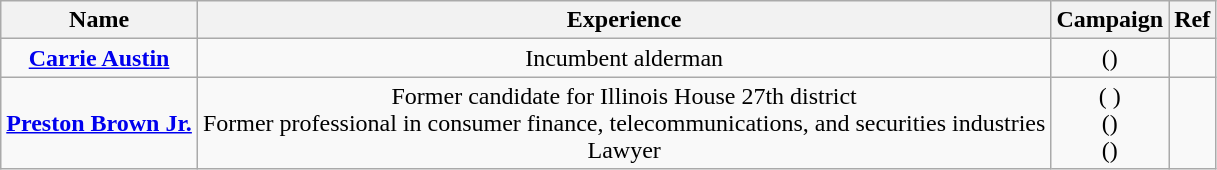<table class="wikitable" style="text-align:center">
<tr>
<th>Name</th>
<th>Experience</th>
<th>Campaign</th>
<th>Ref</th>
</tr>
<tr>
<td><strong><a href='#'>Carrie Austin</a></strong></td>
<td>Incumbent alderman</td>
<td>()</td>
<td></td>
</tr>
<tr>
<td><strong><a href='#'>Preston Brown Jr.</a></strong></td>
<td>Former candidate for Illinois House 27th district<br>Former professional in consumer finance, telecommunications, and securities industries<br>Lawyer</td>
<td>( )<br>()<br>()</td>
<td></td>
</tr>
</table>
